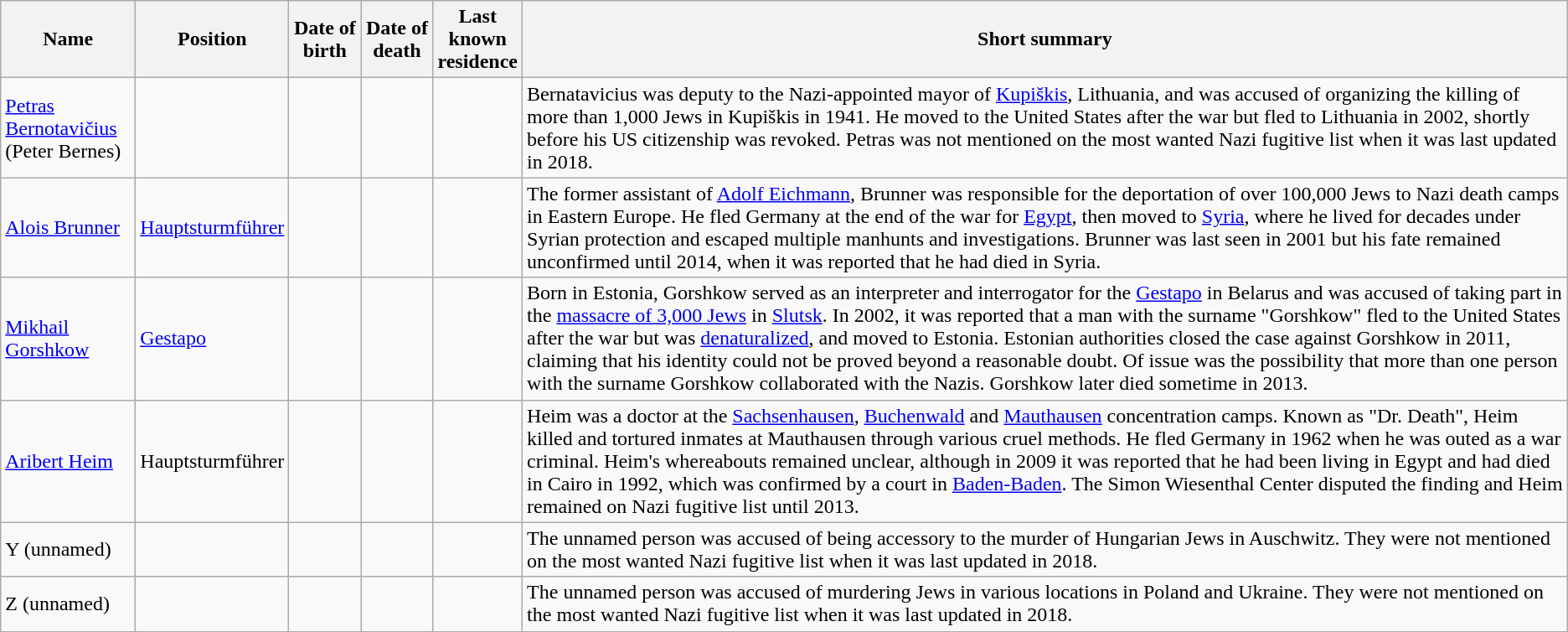<table class="sortable wikitable">
<tr>
<th width=100px>Name</th>
<th width=100px>Position</th>
<th width=50px>Date of birth</th>
<th width=50px>Date of death</th>
<th width=50px>Last known residence</th>
<th class="unsortable">Short summary</th>
</tr>
<tr>
<td><a href='#'>Petras Bernotavičius</a> (Peter Bernes)</td>
<td></td>
<td></td>
<td></td>
<td></td>
<td>Bernatavicius was deputy to the Nazi-appointed mayor of <a href='#'>Kupiškis</a>, Lithuania, and was accused of organizing the killing of more than 1,000 Jews in Kupiškis in 1941. He moved to the United States after the war but fled to Lithuania in 2002, shortly before his US citizenship was revoked. Petras was not mentioned on the most wanted Nazi fugitive list when it was last updated in 2018.</td>
</tr>
<tr>
<td><a href='#'>Alois Brunner</a></td>
<td><a href='#'>Hauptsturmführer</a></td>
<td align="center"></td>
<td align="center"></td>
<td></td>
<td>The former assistant of <a href='#'>Adolf Eichmann</a>, Brunner was responsible for the deportation of over 100,000 Jews to Nazi death camps in Eastern Europe. He fled Germany at the end of the war for <a href='#'>Egypt</a>, then moved to <a href='#'>Syria</a>, where he lived for decades under Syrian protection and escaped multiple manhunts and investigations. Brunner was last seen in 2001 but his fate remained unconfirmed until 2014, when it was reported that he had died in Syria.</td>
</tr>
<tr>
<td><a href='#'>Mikhail Gorshkow</a></td>
<td><a href='#'>Gestapo</a></td>
<td align="center"></td>
<td align="center"></td>
<td></td>
<td>Born in Estonia, Gorshkow served as an interpreter and interrogator for the <a href='#'>Gestapo</a> in Belarus and was accused of taking part in the <a href='#'>massacre of 3,000 Jews</a> in <a href='#'>Slutsk</a>. In 2002, it was reported that a man with the surname "Gorshkow" fled to the United States after the war but was <a href='#'>denaturalized</a>, and moved to Estonia. Estonian authorities closed the case against Gorshkow in 2011, claiming that his identity could not be proved beyond a reasonable doubt. Of issue was the possibility that more than one person with the surname Gorshkow collaborated with the Nazis. Gorshkow later died sometime in 2013.</td>
</tr>
<tr>
<td><a href='#'>Aribert Heim</a></td>
<td>Hauptsturmführer</td>
<td align="center"></td>
<td align="center"></td>
<td></td>
<td>Heim was a doctor at the <a href='#'>Sachsenhausen</a>, <a href='#'>Buchenwald</a> and <a href='#'>Mauthausen</a> concentration camps. Known as "Dr. Death", Heim killed and tortured inmates at Mauthausen through various cruel methods. He fled Germany in 1962 when he was outed as a war criminal. Heim's whereabouts remained unclear, although in 2009 it was reported that he had been living in Egypt and had died in Cairo in 1992, which was confirmed by a court in <a href='#'>Baden-Baden</a>. The Simon Wiesenthal Center disputed the finding and Heim remained on Nazi fugitive list until 2013.</td>
</tr>
<tr>
<td>Y (unnamed)</td>
<td></td>
<td></td>
<td></td>
<td></td>
<td>The unnamed person was accused of being accessory to the murder of Hungarian Jews in Auschwitz. They were not mentioned on the most wanted Nazi fugitive list when it was last updated in 2018.</td>
</tr>
<tr>
<td>Z (unnamed)</td>
<td></td>
<td></td>
<td></td>
<td></td>
<td>The unnamed person was accused of murdering Jews in various locations in Poland and Ukraine. They were not mentioned on the most wanted Nazi fugitive list when it was last updated in 2018.</td>
</tr>
</table>
